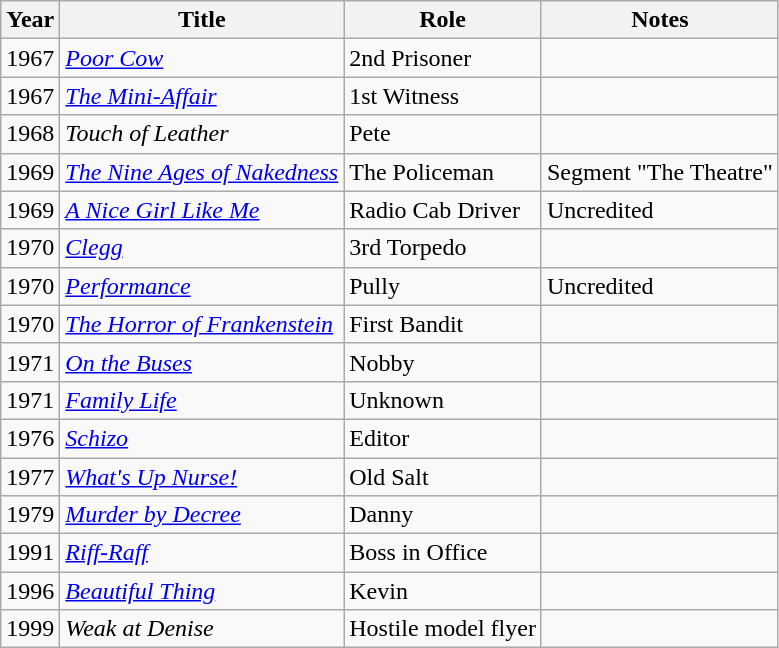<table class="wikitable sortable">
<tr>
<th>Year</th>
<th>Title</th>
<th>Role</th>
<th class="unsortable">Notes</th>
</tr>
<tr>
<td>1967</td>
<td><em><a href='#'>Poor Cow</a></em></td>
<td>2nd Prisoner</td>
<td></td>
</tr>
<tr>
<td>1967</td>
<td><em><a href='#'>The Mini-Affair</a></em></td>
<td>1st Witness</td>
<td></td>
</tr>
<tr>
<td>1968</td>
<td><em>Touch of Leather</em></td>
<td>Pete</td>
<td></td>
</tr>
<tr>
<td>1969</td>
<td><em><a href='#'>The Nine Ages of Nakedness</a></em></td>
<td>The Policeman</td>
<td>Segment "The Theatre"</td>
</tr>
<tr>
<td>1969</td>
<td><em><a href='#'>A Nice Girl Like Me</a></em></td>
<td>Radio Cab Driver</td>
<td>Uncredited</td>
</tr>
<tr>
<td>1970</td>
<td><em><a href='#'>Clegg</a></em></td>
<td>3rd Torpedo</td>
<td></td>
</tr>
<tr>
<td>1970</td>
<td><em><a href='#'>Performance</a></em></td>
<td>Pully</td>
<td>Uncredited</td>
</tr>
<tr>
<td>1970</td>
<td><em><a href='#'>The Horror of Frankenstein</a></em></td>
<td>First Bandit</td>
<td></td>
</tr>
<tr>
<td>1971</td>
<td><em><a href='#'>On the Buses</a></em></td>
<td>Nobby</td>
<td></td>
</tr>
<tr>
<td>1971</td>
<td><em><a href='#'>Family Life</a></em></td>
<td>Unknown</td>
<td></td>
</tr>
<tr>
<td>1976</td>
<td><em><a href='#'>Schizo</a></em></td>
<td>Editor</td>
<td></td>
</tr>
<tr>
<td>1977</td>
<td><em><a href='#'>What's Up Nurse!</a></em></td>
<td>Old Salt</td>
<td></td>
</tr>
<tr>
<td>1979</td>
<td><em><a href='#'>Murder by Decree</a></em></td>
<td>Danny</td>
<td></td>
</tr>
<tr>
<td>1991</td>
<td><em><a href='#'>Riff-Raff</a></em></td>
<td>Boss in Office</td>
<td></td>
</tr>
<tr>
<td>1996</td>
<td><em><a href='#'>Beautiful Thing</a></em></td>
<td>Kevin</td>
<td></td>
</tr>
<tr>
<td>1999</td>
<td><em>Weak at Denise</em></td>
<td>Hostile model flyer</td>
<td></td>
</tr>
</table>
